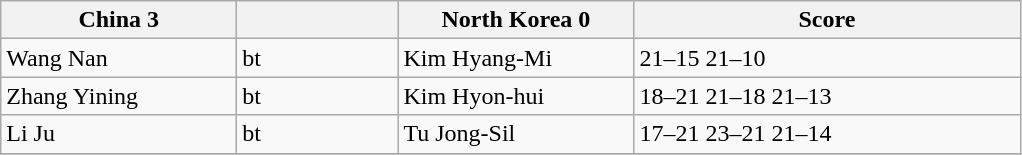<table class="wikitable">
<tr>
<th width=150> China 3</th>
<th width=100></th>
<th width=150> North Korea 0</th>
<th width=250>Score</th>
</tr>
<tr>
<td>Wang Nan</td>
<td>bt</td>
<td>Kim Hyang-Mi</td>
<td>21–15 21–10</td>
</tr>
<tr>
<td>Zhang Yining</td>
<td>bt</td>
<td>Kim Hyon-hui</td>
<td>18–21 21–18 21–13</td>
</tr>
<tr>
<td>Li Ju</td>
<td>bt</td>
<td>Tu Jong-Sil</td>
<td>17–21 23–21 21–14</td>
</tr>
<tr>
</tr>
</table>
